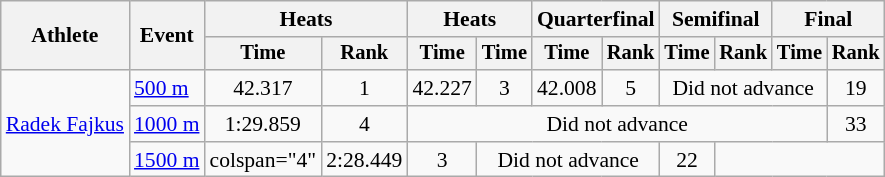<table class="wikitable" style="font-size:90%">
<tr>
<th rowspan=2>Athlete</th>
<th rowspan=2>Event</th>
<th colspan=2>Heats</th>
<th colspan="2">Heats</th>
<th colspan="2">Quarterfinal</th>
<th colspan=2>Semifinal</th>
<th colspan=2>Final</th>
</tr>
<tr style="font-size:95%">
<th>Time</th>
<th>Rank</th>
<th>Time</th>
<th>Time</th>
<th>Time</th>
<th>Rank</th>
<th>Time</th>
<th>Rank</th>
<th>Time</th>
<th>Rank</th>
</tr>
<tr align=center>
<td align=left rowspan=3><a href='#'>Radek Fajkus</a></td>
<td align=left><a href='#'>500 m</a></td>
<td>42.317</td>
<td>1</td>
<td>42.227</td>
<td>3</td>
<td>42.008</td>
<td>5</td>
<td colspan="3">Did not advance</td>
<td>19</td>
</tr>
<tr align=center>
<td align=left><a href='#'>1000 m</a></td>
<td>1:29.859</td>
<td>4</td>
<td colspan="7">Did not advance</td>
<td>33</td>
</tr>
<tr align=center>
<td align=left><a href='#'>1500 m</a></td>
<td>colspan="4" </td>
<td>2:28.449</td>
<td>3</td>
<td colspan="3">Did not advance</td>
<td>22</td>
</tr>
</table>
